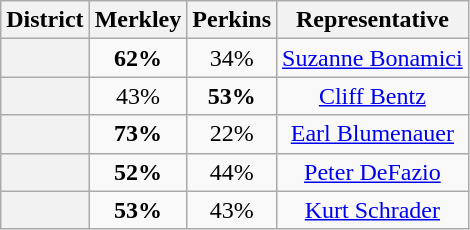<table class=wikitable>
<tr>
<th>District</th>
<th>Merkley</th>
<th>Perkins</th>
<th>Representative</th>
</tr>
<tr align=center>
<th></th>
<td><strong>62%</strong></td>
<td>34%</td>
<td><a href='#'>Suzanne Bonamici</a></td>
</tr>
<tr align=center>
<th></th>
<td>43%</td>
<td><strong>53%</strong></td>
<td><a href='#'>Cliff Bentz</a></td>
</tr>
<tr align=center>
<th></th>
<td><strong>73%</strong></td>
<td>22%</td>
<td><a href='#'>Earl Blumenauer</a></td>
</tr>
<tr align=center>
<th></th>
<td><strong>52%</strong></td>
<td>44%</td>
<td><a href='#'>Peter DeFazio</a></td>
</tr>
<tr align=center>
<th></th>
<td><strong>53%</strong></td>
<td>43%</td>
<td><a href='#'>Kurt Schrader</a></td>
</tr>
</table>
